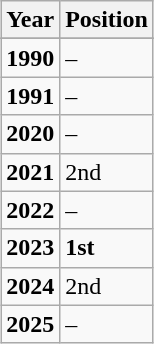<table class="wikitable" style="margin:1em auto;">
<tr>
<th>Year</th>
<th>Position</th>
</tr>
<tr>
</tr>
<tr>
<td><strong>1990</strong></td>
<td>–</td>
</tr>
<tr>
<td><strong>1991</strong></td>
<td>–</td>
</tr>
<tr>
<td><strong>2020</strong></td>
<td>–</td>
</tr>
<tr>
<td><strong>2021</strong></td>
<td>2nd</td>
</tr>
<tr>
<td><strong>2022</strong></td>
<td>–</td>
</tr>
<tr>
<td><strong>2023</strong></td>
<td><strong>1st</strong></td>
</tr>
<tr>
<td><strong>2024</strong></td>
<td>2nd</td>
</tr>
<tr>
<td><strong>2025</strong></td>
<td>–</td>
</tr>
</table>
